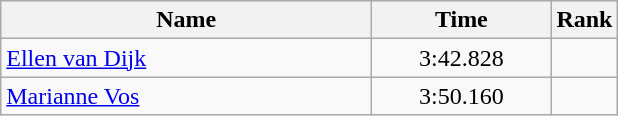<table class="wikitable" style="text-align:center;">
<tr>
<th style="width:15em">Name</th>
<th style="width:7em">Time</th>
<th>Rank</th>
</tr>
<tr>
<td align=left><a href='#'>Ellen van Dijk</a></td>
<td>3:42.828</td>
<td></td>
</tr>
<tr>
<td align=left><a href='#'>Marianne Vos</a></td>
<td>3:50.160</td>
<td></td>
</tr>
</table>
